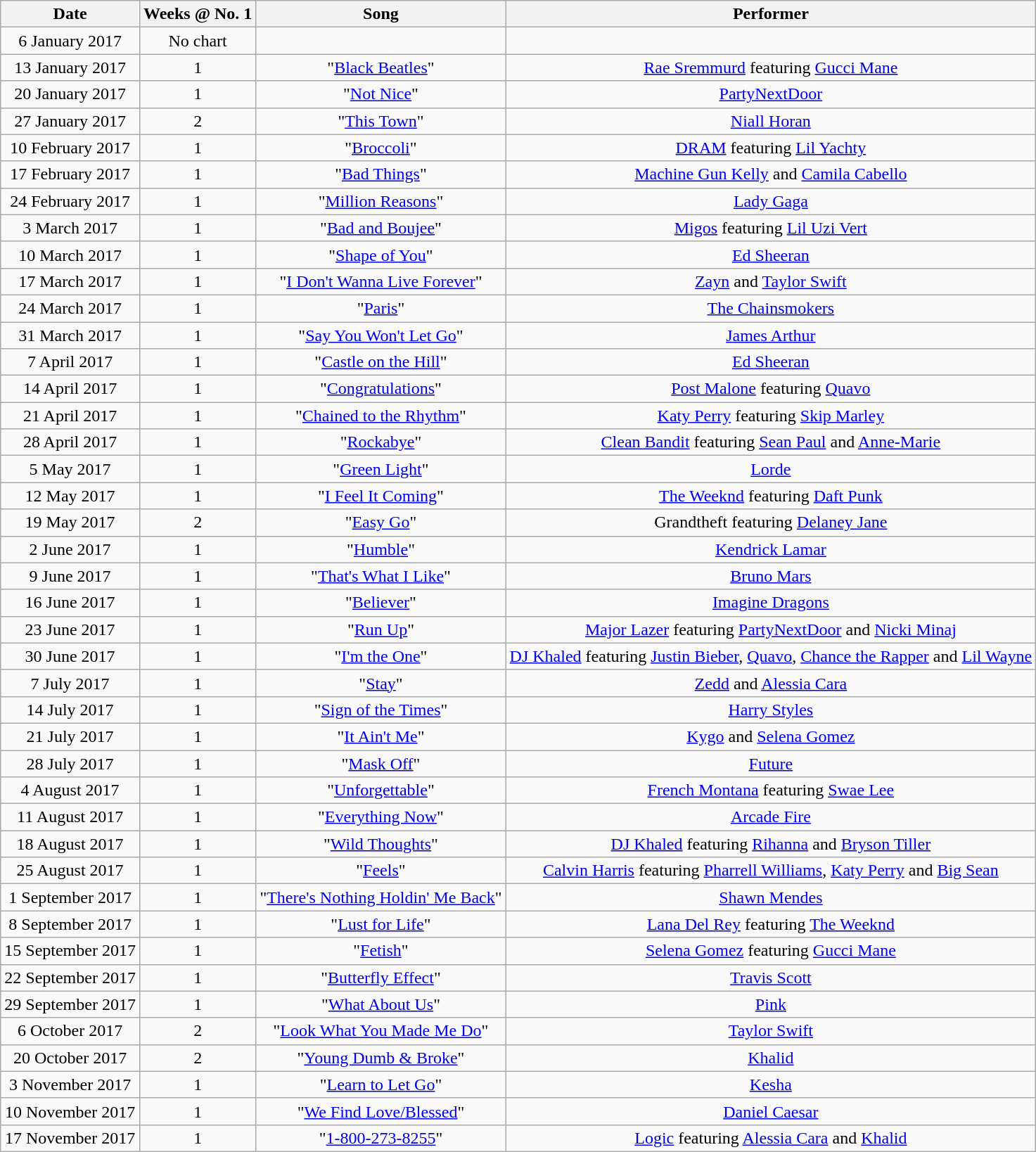<table class="wikitable" style="text-align: center;">
<tr>
<th>Date</th>
<th>Weeks @ No. 1</th>
<th>Song</th>
<th>Performer</th>
</tr>
<tr>
<td>6 January 2017</td>
<td>No chart</td>
<td></td>
<td></td>
</tr>
<tr>
<td>13 January 2017</td>
<td>1</td>
<td>"<a href='#'>Black Beatles</a>"</td>
<td><a href='#'>Rae Sremmurd</a> featuring <a href='#'>Gucci Mane</a></td>
</tr>
<tr>
<td>20 January 2017</td>
<td>1</td>
<td>"<a href='#'>Not Nice</a>"</td>
<td><a href='#'>PartyNextDoor</a></td>
</tr>
<tr>
<td>27 January 2017</td>
<td>2</td>
<td>"<a href='#'>This Town</a>"</td>
<td><a href='#'>Niall Horan</a></td>
</tr>
<tr>
<td>10 February 2017</td>
<td>1</td>
<td>"<a href='#'>Broccoli</a>"</td>
<td><a href='#'>DRAM</a> featuring <a href='#'>Lil Yachty</a></td>
</tr>
<tr>
<td>17 February 2017</td>
<td>1</td>
<td>"<a href='#'>Bad Things</a>"</td>
<td><a href='#'>Machine Gun Kelly</a> and <a href='#'>Camila Cabello</a></td>
</tr>
<tr>
<td>24 February 2017</td>
<td>1</td>
<td>"<a href='#'>Million Reasons</a>"</td>
<td><a href='#'>Lady Gaga</a></td>
</tr>
<tr>
<td>3 March 2017</td>
<td>1</td>
<td>"<a href='#'>Bad and Boujee</a>"</td>
<td><a href='#'>Migos</a> featuring <a href='#'>Lil Uzi Vert</a></td>
</tr>
<tr>
<td>10 March 2017</td>
<td>1</td>
<td>"<a href='#'>Shape of You</a>"</td>
<td><a href='#'>Ed Sheeran</a></td>
</tr>
<tr>
<td>17 March 2017</td>
<td>1</td>
<td>"<a href='#'>I Don't Wanna Live Forever</a>"</td>
<td><a href='#'>Zayn</a> and <a href='#'>Taylor Swift</a></td>
</tr>
<tr>
<td>24 March 2017</td>
<td>1</td>
<td>"<a href='#'>Paris</a>"</td>
<td><a href='#'>The Chainsmokers</a></td>
</tr>
<tr>
<td>31 March 2017</td>
<td>1</td>
<td>"<a href='#'>Say You Won't Let Go</a>"</td>
<td><a href='#'>James Arthur</a></td>
</tr>
<tr>
<td>7 April 2017</td>
<td>1</td>
<td>"<a href='#'>Castle on the Hill</a>"</td>
<td><a href='#'>Ed Sheeran</a></td>
</tr>
<tr>
<td>14 April 2017</td>
<td>1</td>
<td>"<a href='#'>Congratulations</a>"</td>
<td><a href='#'>Post Malone</a> featuring <a href='#'>Quavo</a></td>
</tr>
<tr>
<td>21 April 2017</td>
<td>1</td>
<td>"<a href='#'>Chained to the Rhythm</a>"</td>
<td><a href='#'>Katy Perry</a> featuring <a href='#'>Skip Marley</a></td>
</tr>
<tr>
<td>28 April 2017</td>
<td>1</td>
<td>"<a href='#'>Rockabye</a>"</td>
<td><a href='#'>Clean Bandit</a> featuring <a href='#'>Sean Paul</a> and <a href='#'>Anne-Marie</a></td>
</tr>
<tr>
<td>5 May 2017</td>
<td>1</td>
<td>"<a href='#'>Green Light</a>"</td>
<td><a href='#'>Lorde</a></td>
</tr>
<tr>
<td>12 May 2017</td>
<td>1</td>
<td>"<a href='#'>I Feel It Coming</a>"</td>
<td><a href='#'>The Weeknd</a> featuring <a href='#'>Daft Punk</a></td>
</tr>
<tr>
<td>19 May 2017</td>
<td>2</td>
<td>"<a href='#'>Easy Go</a>"</td>
<td>Grandtheft featuring <a href='#'>Delaney Jane</a></td>
</tr>
<tr>
<td>2 June 2017</td>
<td>1</td>
<td>"<a href='#'>Humble</a>"</td>
<td><a href='#'>Kendrick Lamar</a></td>
</tr>
<tr>
<td>9 June 2017</td>
<td>1</td>
<td>"<a href='#'>That's What I Like</a>"</td>
<td><a href='#'>Bruno Mars</a></td>
</tr>
<tr>
<td>16 June 2017</td>
<td>1</td>
<td>"<a href='#'>Believer</a>"</td>
<td><a href='#'>Imagine Dragons</a></td>
</tr>
<tr>
<td>23 June 2017</td>
<td>1</td>
<td>"<a href='#'>Run Up</a>"</td>
<td><a href='#'>Major Lazer</a> featuring <a href='#'>PartyNextDoor</a> and <a href='#'>Nicki Minaj</a></td>
</tr>
<tr>
<td>30 June 2017</td>
<td>1</td>
<td>"<a href='#'>I'm the One</a>"</td>
<td><a href='#'>DJ Khaled</a> featuring <a href='#'>Justin Bieber</a>, <a href='#'>Quavo</a>, <a href='#'>Chance the Rapper</a> and <a href='#'>Lil Wayne</a></td>
</tr>
<tr>
<td>7 July 2017</td>
<td>1</td>
<td>"<a href='#'>Stay</a>"</td>
<td><a href='#'>Zedd</a> and <a href='#'>Alessia Cara</a></td>
</tr>
<tr>
<td>14 July 2017</td>
<td>1</td>
<td>"<a href='#'>Sign of the Times</a>"</td>
<td><a href='#'>Harry Styles</a></td>
</tr>
<tr>
<td>21 July 2017</td>
<td>1</td>
<td>"<a href='#'>It Ain't Me</a>"</td>
<td><a href='#'>Kygo</a> and <a href='#'>Selena Gomez</a></td>
</tr>
<tr>
<td>28 July 2017</td>
<td>1</td>
<td>"<a href='#'>Mask Off</a>"</td>
<td><a href='#'>Future</a></td>
</tr>
<tr>
<td>4 August 2017</td>
<td>1</td>
<td>"<a href='#'>Unforgettable</a>"</td>
<td><a href='#'>French Montana</a> featuring <a href='#'>Swae Lee</a></td>
</tr>
<tr>
<td>11 August 2017</td>
<td>1</td>
<td>"<a href='#'>Everything Now</a>"</td>
<td><a href='#'>Arcade Fire</a></td>
</tr>
<tr>
<td>18 August 2017</td>
<td>1</td>
<td>"<a href='#'>Wild Thoughts</a>"</td>
<td><a href='#'>DJ Khaled</a> featuring <a href='#'>Rihanna</a> and <a href='#'>Bryson Tiller</a></td>
</tr>
<tr>
<td>25 August 2017</td>
<td>1</td>
<td>"<a href='#'>Feels</a>"</td>
<td><a href='#'>Calvin Harris</a> featuring <a href='#'>Pharrell Williams</a>, <a href='#'>Katy Perry</a> and <a href='#'>Big Sean</a></td>
</tr>
<tr>
<td>1 September 2017</td>
<td>1</td>
<td>"<a href='#'>There's Nothing Holdin' Me Back</a>"</td>
<td><a href='#'>Shawn Mendes</a></td>
</tr>
<tr>
<td>8 September 2017</td>
<td>1</td>
<td>"<a href='#'>Lust for Life</a>"</td>
<td><a href='#'>Lana Del Rey</a> featuring <a href='#'>The Weeknd</a></td>
</tr>
<tr>
<td>15 September 2017</td>
<td>1</td>
<td>"<a href='#'>Fetish</a>"</td>
<td><a href='#'>Selena Gomez</a> featuring <a href='#'>Gucci Mane</a></td>
</tr>
<tr>
<td>22 September 2017</td>
<td>1</td>
<td>"<a href='#'>Butterfly Effect</a>"</td>
<td><a href='#'>Travis Scott</a></td>
</tr>
<tr>
<td>29 September 2017</td>
<td>1</td>
<td>"<a href='#'>What About Us</a>"</td>
<td><a href='#'>Pink</a></td>
</tr>
<tr>
<td>6 October 2017</td>
<td>2</td>
<td>"<a href='#'>Look What You Made Me Do</a>"</td>
<td><a href='#'>Taylor Swift</a></td>
</tr>
<tr>
<td>20 October 2017</td>
<td>2</td>
<td>"<a href='#'>Young Dumb & Broke</a>"</td>
<td><a href='#'>Khalid</a></td>
</tr>
<tr>
<td>3 November 2017</td>
<td>1</td>
<td>"<a href='#'>Learn to Let Go</a>"</td>
<td><a href='#'>Kesha</a></td>
</tr>
<tr>
<td>10 November 2017</td>
<td>1</td>
<td>"<a href='#'>We Find Love/Blessed</a>"</td>
<td><a href='#'>Daniel Caesar</a></td>
</tr>
<tr>
<td>17 November 2017</td>
<td>1</td>
<td>"<a href='#'>1-800-273-8255</a>"</td>
<td><a href='#'>Logic</a> featuring <a href='#'>Alessia Cara</a> and <a href='#'>Khalid</a></td>
</tr>
</table>
